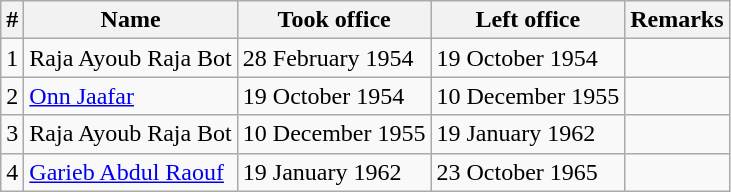<table class="wikitable">
<tr>
<th>#</th>
<th>Name</th>
<th>Took office</th>
<th>Left office</th>
<th>Remarks</th>
</tr>
<tr>
<td>1</td>
<td>Raja Ayoub Raja Bot</td>
<td>28 February 1954</td>
<td>19 October 1954</td>
<td></td>
</tr>
<tr>
<td>2</td>
<td><a href='#'>Onn Jaafar</a></td>
<td>19 October 1954</td>
<td>10 December 1955</td>
<td></td>
</tr>
<tr>
<td>3</td>
<td>Raja Ayoub Raja Bot</td>
<td>10 December 1955</td>
<td>19 January 1962</td>
<td></td>
</tr>
<tr>
<td>4</td>
<td><a href='#'>Garieb Abdul Raouf</a></td>
<td>19 January 1962</td>
<td>23 October 1965</td>
<td></td>
</tr>
</table>
